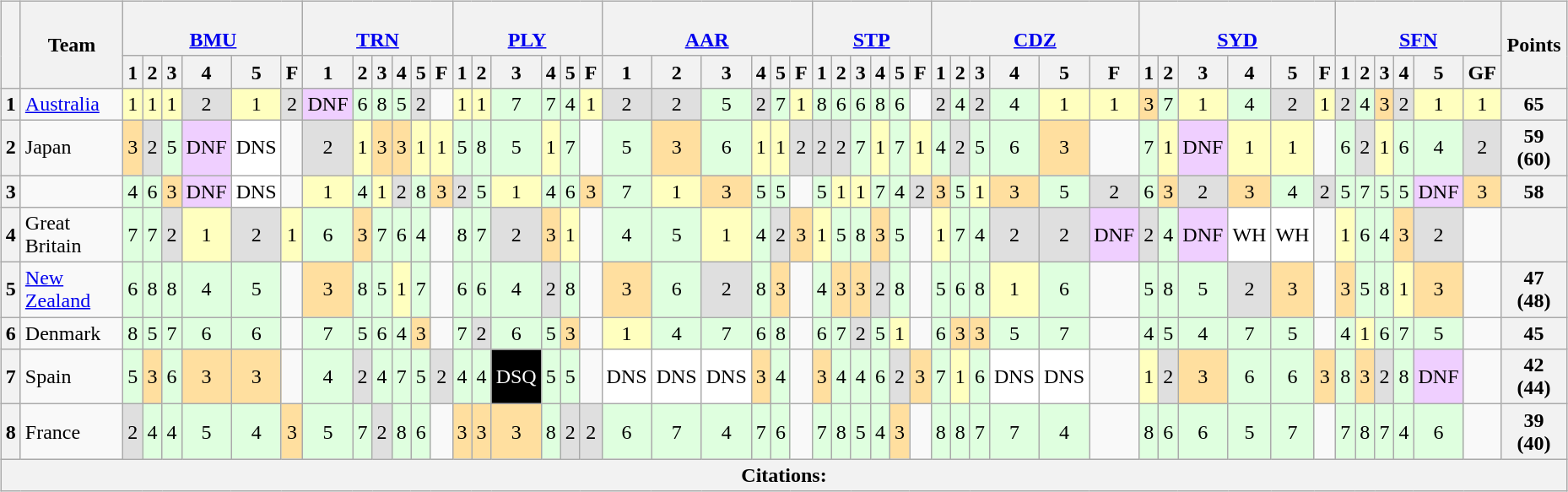<table>
<tr>
<td style="vertical-align:top; text-align:left"><br><table class="wikitable" fontsize="85%" style=text-align:center>
<tr>
<th rowspan="2"></th>
<th rowspan="2">Team</th>
<th colspan="6"><br><a href='#'>BMU</a></th>
<th colspan="6"><br><a href='#'>TRN</a></th>
<th colspan="6"><br><a href='#'>PLY</a></th>
<th colspan="6"><br><a href='#'>AAR</a></th>
<th colspan="6"><br><a href='#'>STP</a></th>
<th colspan="6"><br><a href='#'>CDZ</a></th>
<th colspan="6"><br><a href='#'>SYD</a></th>
<th colspan="6"><br><a href='#'>SFN</a></th>
<th rowspan="2">Points</th>
</tr>
<tr>
<th>1</th>
<th>2</th>
<th>3</th>
<th>4</th>
<th>5</th>
<th>F</th>
<th>1</th>
<th>2</th>
<th>3</th>
<th>4</th>
<th>5</th>
<th>F</th>
<th>1</th>
<th>2</th>
<th>3</th>
<th>4</th>
<th>5</th>
<th>F</th>
<th>1</th>
<th>2</th>
<th>3</th>
<th>4</th>
<th>5</th>
<th>F</th>
<th>1</th>
<th>2</th>
<th>3</th>
<th>4</th>
<th>5</th>
<th>F</th>
<th>1</th>
<th>2</th>
<th>3</th>
<th>4</th>
<th>5</th>
<th>F</th>
<th>1</th>
<th>2</th>
<th>3</th>
<th>4</th>
<th>5</th>
<th>F</th>
<th>1</th>
<th>2</th>
<th>3</th>
<th>4</th>
<th>5</th>
<th>GF</th>
</tr>
<tr>
<th>1</th>
<td style="text-align:left";> <a href='#'>Australia</a></td>
<td style="background:#FFFFBF;">1</td>
<td style="background:#FFFFBF;">1</td>
<td style="background:#FFFFBF;">1</td>
<td style="background:#DFDFDF;">2</td>
<td style="background:#FFFFBF;">1</td>
<td style="background:#DFDFDF;">2</td>
<td style="background:#EFCFFF;">DNF</td>
<td style="background:#DFFFDF;">6</td>
<td style="background:#DFFFDF;">8</td>
<td style="background:#DFFFDF;">5</td>
<td style="background:#DFDFDF;">2</td>
<td></td>
<td style="background:#FFFFBF;">1</td>
<td style="background:#FFFFBF;">1</td>
<td style="background:#DFFFDF;">7</td>
<td style="background:#DFFFDF;">7</td>
<td style="background:#DFFFDF;">4</td>
<td style="background:#FFFFBF;">1</td>
<td style="background:#DFDFDF;">2</td>
<td style="background:#DFDFDF;">2</td>
<td style="background:#DFFFDF;">5</td>
<td style="background:#DFDFDF;">2</td>
<td style="background:#DFFFDF;">7</td>
<td style="background:#FFFFBF;">1</td>
<td style="background:#DFFFDF;">8</td>
<td style="background:#DFFFDF;">6</td>
<td style="background:#DFFFDF;">6</td>
<td style="background:#DFFFDF;">8</td>
<td style="background:#DFFFDF;">6</td>
<td></td>
<td style="background:#DFDFDF;">2</td>
<td style="background:#DFFFDF;">4</td>
<td style="background:#DFDFDF;">2</td>
<td style="background:#DFFFDF;">4</td>
<td style="background:#FFFFBF;">1</td>
<td style="background:#FFFFBF;">1</td>
<td style="background:#FFDF9F;">3</td>
<td style="background:#DFFFDF;">7</td>
<td style="background:#FFFFBF;">1</td>
<td style="background:#DFFFDF;">4</td>
<td style="background:#DFDFDF;">2</td>
<td style="background:#FFFFBF;">1</td>
<td style="background:#DFDFDF;">2</td>
<td style="background:#DFFFDF;">4</td>
<td style="background:#FFDF9F;">3</td>
<td style="background:#DFDFDF;">2</td>
<td style="background:#FFFFBF;">1</td>
<td style="background:#FFFFBF;">1</td>
<th style="text-align:center;">65</th>
</tr>
<tr>
<th>2</th>
<td style="text-align:left";> Japan</td>
<td style="background:#FFDF9F;">3</td>
<td style="background:#DFDFDF;">2</td>
<td style="background:#DFFFDF;">5</td>
<td style="background:#EFCFFF;">DNF</td>
<td style="background:#FFFFFF;">DNS</td>
<td></td>
<td style="background:#DFDFDF;">2</td>
<td style="background:#FFFFBF;">1</td>
<td style="background:#FFDF9F;">3</td>
<td style="background:#FFDF9F;">3</td>
<td style="background:#FFFFBF;">1</td>
<td style="background:#FFFFBF;">1</td>
<td style="background:#DFFFDF;">5</td>
<td style="background:#DFFFDF;">8</td>
<td style="background:#DFFFDF;">5</td>
<td style="background:#FFFFBF;">1</td>
<td style="background:#DFFFDF;">7</td>
<td></td>
<td style="background:#DFFFDF;">5</td>
<td style="background:#FFDF9F;">3</td>
<td style="background:#DFFFDF;">6</td>
<td style="background:#FFFFBF;">1</td>
<td style="background:#FFFFBF;">1</td>
<td style="background:#DFDFDF;">2</td>
<td style="background:#DFDFDF;">2</td>
<td style="background:#DFDFDF;">2</td>
<td style="background:#DFFFDF;">7</td>
<td style="background:#FFFFBF;">1</td>
<td style="background:#DFFFDF;">7</td>
<td style="background:#FFFFBF;">1</td>
<td style="background:#DFFFDF;">4</td>
<td style="background:#DFDFDF;">2</td>
<td style="background:#DFFFDF;">5</td>
<td style="background:#DFFFDF;">6</td>
<td style="background:#FFDF9F;">3</td>
<td></td>
<td style="background:#DFFFDF;">7</td>
<td style="background:#FFFFBF;">1</td>
<td style="background:#EFCFFF;">DNF</td>
<td style="background:#FFFFBF;">1</td>
<td style="background:#FFFFBF;">1</td>
<td></td>
<td style="background:#DFFFDF;">6</td>
<td style="background:#DFDFDF;">2</td>
<td style="background:#FFFFBF;">1</td>
<td style="background:#DFFFDF;">6</td>
<td style="background:#DFFFDF;">4</td>
<td style="background:#DFDFDF;">2</td>
<th style="text-align:center;">59 (60)</th>
</tr>
<tr>
<th>3</th>
<td style="text-align:left";></td>
<td style="background:#DFFFDF;">4</td>
<td style="background:#DFFFDF;">6</td>
<td style="background:#FFDF9F;">3</td>
<td style="background:#EFCFFF;">DNF</td>
<td style="background:#FFFFFF;">DNS</td>
<td></td>
<td style="background:#FFFFBF;">1</td>
<td style="background:#DFFFDF;">4</td>
<td style="background:#FFFFBF;">1</td>
<td style="background:#DFDFDF;">2</td>
<td style="background:#DFFFDF;">8</td>
<td style="background:#FFDF9F;">3</td>
<td style="background:#DFDFDF;">2</td>
<td style="background:#DFFFDF;">5</td>
<td style="background:#FFFFBF;">1</td>
<td style="background:#DFFFDF;">4</td>
<td style="background:#DFFFDF;">6</td>
<td style="background:#FFDF9F;">3</td>
<td style="background:#DFFFDF;">7</td>
<td style="background:#FFFFBF;">1</td>
<td style="background:#FFDF9F;">3</td>
<td style="background:#DFFFDF;">5</td>
<td style="background:#DFFFDF;">5</td>
<td></td>
<td style="background:#DFFFDF;">5</td>
<td style="background:#FFFFBF;">1</td>
<td style="background:#FFFFBF;">1</td>
<td style="background:#DFFFDF;">7</td>
<td style="background:#DFFFDF;">4</td>
<td style="background:#DFDFDF;">2</td>
<td style="background:#FFDF9F;">3</td>
<td style="background:#DFFFDF;">5</td>
<td style="background:#FFFFBF;">1</td>
<td style="background:#FFDF9F;">3</td>
<td style="background:#DFFFDF;">5</td>
<td style="background:#DFDFDF;">2</td>
<td style="background:#DFFFDF;">6</td>
<td style="background:#FFDF9F;">3</td>
<td style="background:#DFDFDF;">2</td>
<td style="background:#FFDF9F;">3</td>
<td style="background:#DFFFDF;">4</td>
<td style="background:#DFDFDF;">2</td>
<td style="background:#DFFFDF;">5</td>
<td style="background:#DFFFDF;">7</td>
<td style="background:#DFFFDF;">5</td>
<td style="background:#DFFFDF;">5</td>
<td style="background:#EFCFFF;">DNF</td>
<td style="background:#FFDF9F;">3</td>
<th style="text-align:center;">58</th>
</tr>
<tr>
<th>4</th>
<td style="text-align:left";> Great Britain</td>
<td style="background:#DFFFDF;">7</td>
<td style="background:#DFFFDF;">7</td>
<td style="background:#DFDFDF;">2</td>
<td style="background:#FFFFBF;">1</td>
<td style="background:#DFDFDF;">2</td>
<td style="background:#FFFFBF;">1</td>
<td style="background:#DFFFDF;">6</td>
<td style="background:#FFDF9F;">3</td>
<td style="background:#DFFFDF;">7</td>
<td style="background:#DFFFDF;">6</td>
<td style="background:#DFFFDF;">4</td>
<td></td>
<td style="background:#DFFFDF;">8</td>
<td style="background:#DFFFDF;">7</td>
<td style="background:#DFDFDF;">2</td>
<td style="background:#FFDF9F;">3</td>
<td style="background:#FFFFBF;">1</td>
<td></td>
<td style="background:#DFFFDF;">4</td>
<td style="background:#DFFFDF;">5</td>
<td style="background:#FFFFBF;">1</td>
<td style="background:#DFFFDF;">4</td>
<td style="background:#DFDFDF;">2</td>
<td style="background:#FFDF9F;">3</td>
<td style="background:#FFFFBF;">1</td>
<td style="background:#DFFFDF;">5</td>
<td style="background:#DFFFDF;">8</td>
<td style="background:#FFDF9F;">3</td>
<td style="background:#DFFFDF;">5</td>
<td></td>
<td style="background:#FFFFBF;">1</td>
<td style="background:#DFFFDF;">7</td>
<td style="background:#DFFFDF;">4</td>
<td style="background:#DFDFDF;">2</td>
<td style="background:#DFDFDF;">2</td>
<td style="background:#EFCFFF;">DNF</td>
<td style="background:#DFDFDF;">2</td>
<td style="background:#DFFFDF;">4</td>
<td style="background:#EFCFFF;">DNF</td>
<td style="background:#FFFFFF;">WH</td>
<td style="background:#FFFFFF;">WH</td>
<td></td>
<td style="background:#FFFFBF;">1</td>
<td style="background:#DFFFDF;">6</td>
<td style="background:#DFFFDF;">4</td>
<td style="background:#FFDF9F;">3</td>
<td style="background:#DFDFDF;">2</td>
<td></td>
<th style="text-align:center;"></th>
</tr>
<tr>
<th>5</th>
<td style="text-align:left";> <a href='#'>New Zealand</a></td>
<td style="background:#DFFFDF;">6</td>
<td style="background:#DFFFDF;">8</td>
<td style="background:#DFFFDF;">8</td>
<td style="background:#DFFFDF;">4</td>
<td style="background:#DFFFDF;">5</td>
<td></td>
<td style="background:#FFDF9F;">3</td>
<td style="background:#DFFFDF;">8</td>
<td style="background:#DFFFDF;">5</td>
<td style="background:#FFFFBF;">1</td>
<td style="background:#DFFFDF;">7</td>
<td></td>
<td style="background:#DFFFDF;">6</td>
<td style="background:#DFFFDF;">6</td>
<td style="background:#DFFFDF;">4</td>
<td style="background:#DFDFDF;">2</td>
<td style="background:#DFFFDF;">8</td>
<td></td>
<td style="background:#FFDF9F;">3</td>
<td style="background:#DFFFDF;">6</td>
<td style="background:#DFDFDF;">2</td>
<td style="background:#DFFFDF;">8</td>
<td style="background:#FFDF9F;">3</td>
<td></td>
<td style="background:#DFFFDF;">4</td>
<td style="background:#FFDF9F;">3</td>
<td style="background:#FFDF9F;">3</td>
<td style="background:#DFDFDF;">2</td>
<td style="background:#DFFFDF;">8</td>
<td></td>
<td style="background:#DFFFDF;">5</td>
<td style="background:#DFFFDF;">6</td>
<td style="background:#DFFFDF;">8</td>
<td style="background:#FFFFBF;">1</td>
<td style="background:#DFFFDF;">6</td>
<td></td>
<td style="background:#DFFFDF;">5</td>
<td style="background:#DFFFDF;">8</td>
<td style="background:#DFFFDF;">5</td>
<td style="background:#DFDFDF;">2</td>
<td style="background:#FFDF9F;">3</td>
<td></td>
<td style="background:#FFDF9F;">3</td>
<td style="background:#DFFFDF;">5</td>
<td style="background:#DFFFDF;">8</td>
<td style="background:#FFFFBF;">1</td>
<td style="background:#FFDF9F;">3</td>
<td></td>
<th style="text-align:center;">47 (48)</th>
</tr>
<tr>
<th>6</th>
<td style="text-align:left";> Denmark</td>
<td style="background:#DFFFDF;">8</td>
<td style="background:#DFFFDF;">5</td>
<td style="background:#DFFFDF;">7</td>
<td style="background:#DFFFDF;">6</td>
<td style="background:#DFFFDF;">6</td>
<td></td>
<td style="background:#DFFFDF;">7</td>
<td style="background:#DFFFDF;">5</td>
<td style="background:#DFFFDF;">6</td>
<td style="background:#DFFFDF;">4</td>
<td style="background:#FFDF9F;">3</td>
<td></td>
<td style="background:#DFFFDF;">7</td>
<td style="background:#DFDFDF;">2</td>
<td style="background:#DFFFDF;">6</td>
<td style="background:#DFFFDF;">5</td>
<td style="background:#FFDF9F;">3</td>
<td></td>
<td style="background:#FFFFBF;">1</td>
<td style="background:#DFFFDF;">4</td>
<td style="background:#DFFFDF;">7</td>
<td style="background:#DFFFDF;">6</td>
<td style="background:#DFFFDF;">8</td>
<td></td>
<td style="background:#DFFFDF;">6</td>
<td style="background:#DFFFDF;">7</td>
<td style="background:#DFDFDF;">2</td>
<td style="background:#DFFFDF;">5</td>
<td style="background:#FFFFBF;">1</td>
<td></td>
<td style="background:#DFFFDF;">6</td>
<td style="background:#FFDF9F;">3</td>
<td style="background:#FFDF9F;">3</td>
<td style="background:#DFFFDF;">5</td>
<td style="background:#DFFFDF;">7</td>
<td></td>
<td style="background:#DFFFDF;">4</td>
<td style="background:#DFFFDF;">5</td>
<td style="background:#DFFFDF;">4</td>
<td style="background:#DFFFDF;">7</td>
<td style="background:#DFFFDF;">5</td>
<td></td>
<td style="background:#DFFFDF;">4</td>
<td style="background:#FFFFBF;">1</td>
<td style="background:#DFFFDF;">6</td>
<td style="background:#DFFFDF;">7</td>
<td style="background:#DFFFDF;">5</td>
<td></td>
<th style="text-align:center;">45</th>
</tr>
<tr>
<th>7</th>
<td style="text-align:left";> Spain</td>
<td style="background:#DFFFDF;">5</td>
<td style="background:#FFDF9F;">3</td>
<td style="background:#DFFFDF;">6</td>
<td style="background:#FFDF9F;">3</td>
<td style="background:#FFDF9F;">3</td>
<td></td>
<td style="background:#DFFFDF;">4</td>
<td style="background:#DFDFDF;">2</td>
<td style="background:#DFFFDF;">4</td>
<td style="background:#DFFFDF;">7</td>
<td style="background:#DFFFDF;">5</td>
<td style="background:#DFDFDF;">2</td>
<td style="background:#DFFFDF;">4</td>
<td style="background:#DFFFDF;">4</td>
<td style="background:#000000; color:white;">DSQ</td>
<td style="background:#DFFFDF;">5</td>
<td style="background:#DFFFDF;">5</td>
<td></td>
<td style="background:#FFFFFF;">DNS</td>
<td style="background:#FFFFFF;">DNS</td>
<td style="background:#FFFFFF;">DNS</td>
<td style="background:#FFDF9F;">3</td>
<td style="background:#DFFFDF;">4</td>
<td></td>
<td style="background:#FFDF9F;">3</td>
<td style="background:#DFFFDF;">4</td>
<td style="background:#DFFFDF;">4</td>
<td style="background:#DFFFDF;">6</td>
<td style="background:#DFDFDF;">2</td>
<td style="background:#FFDF9F;">3</td>
<td style="background:#DFFFDF;">7</td>
<td style="background:#FFFFBF;">1</td>
<td style="background:#DFFFDF;">6</td>
<td style="background:#FFFFFF;">DNS</td>
<td style="background:#FFFFFF;">DNS</td>
<td></td>
<td style="background:#FFFFBF;">1</td>
<td style="background:#DFDFDF;">2</td>
<td style="background:#FFDF9F;">3</td>
<td style="background:#DFFFDF;">6</td>
<td style="background:#DFFFDF;">6</td>
<td style="background:#FFDF9F;">3</td>
<td style="background:#DFFFDF;">8</td>
<td style="background:#FFDF9F;">3</td>
<td style="background:#DFDFDF;">2</td>
<td style="background:#DFFFDF;">8</td>
<td style="background:#EFCFFF;">DNF</td>
<td></td>
<th style="text-align:center;">42 (44)</th>
</tr>
<tr>
<th>8</th>
<td style="text-align:left";> France</td>
<td style="background:#DFDFDF;">2</td>
<td style="background:#DFFFDF;">4</td>
<td style="background:#DFFFDF;">4</td>
<td style="background:#DFFFDF;">5</td>
<td style="background:#DFFFDF;">4</td>
<td style="background:#FFDF9F;">3</td>
<td style="background:#DFFFDF;">5</td>
<td style="background:#DFFFDF;">7</td>
<td style="background:#DFDFDF;">2</td>
<td style="background:#DFFFDF;">8</td>
<td style="background:#DFFFDF;">6</td>
<td></td>
<td style="background:#FFDF9F;">3</td>
<td style="background:#FFDF9F;">3</td>
<td style="background:#FFDF9F;">3</td>
<td style="background:#DFFFDF;">8</td>
<td style="background:#DFDFDF;">2</td>
<td style="background:#DFDFDF;">2</td>
<td style="background:#DFFFDF;">6</td>
<td style="background:#DFFFDF;">7</td>
<td style="background:#DFFFDF;">4</td>
<td style="background:#DFFFDF;">7</td>
<td style="background:#DFFFDF;">6</td>
<td></td>
<td style="background:#DFFFDF;">7</td>
<td style="background:#DFFFDF;">8</td>
<td style="background:#DFFFDF;">5</td>
<td style="background:#DFFFDF;">4</td>
<td style="background:#FFDF9F;">3</td>
<td></td>
<td style="background:#DFFFDF;">8</td>
<td style="background:#DFFFDF;">8</td>
<td style="background:#DFFFDF;">7</td>
<td style="background:#DFFFDF;">7</td>
<td style="background:#DFFFDF;">4</td>
<td></td>
<td style="background:#DFFFDF;">8</td>
<td style="background:#DFFFDF;">6</td>
<td style="background:#DFFFDF;">6</td>
<td style="background:#DFFFDF;">5</td>
<td style="background:#DFFFDF;">7</td>
<td></td>
<td style="background:#DFFFDF;">7</td>
<td style="background:#DFFFDF;">8</td>
<td style="background:#DFFFDF;">7</td>
<td style="background:#DFFFDF;">4</td>
<td style="background:#DFFFDF;">6</td>
<td></td>
<th style="text-align:center;">39 (40)</th>
</tr>
<tr>
<th colspan="51">Citations:</th>
</tr>
</table>
</td>
<td style="vertical-align:top;"><br></td>
</tr>
</table>
